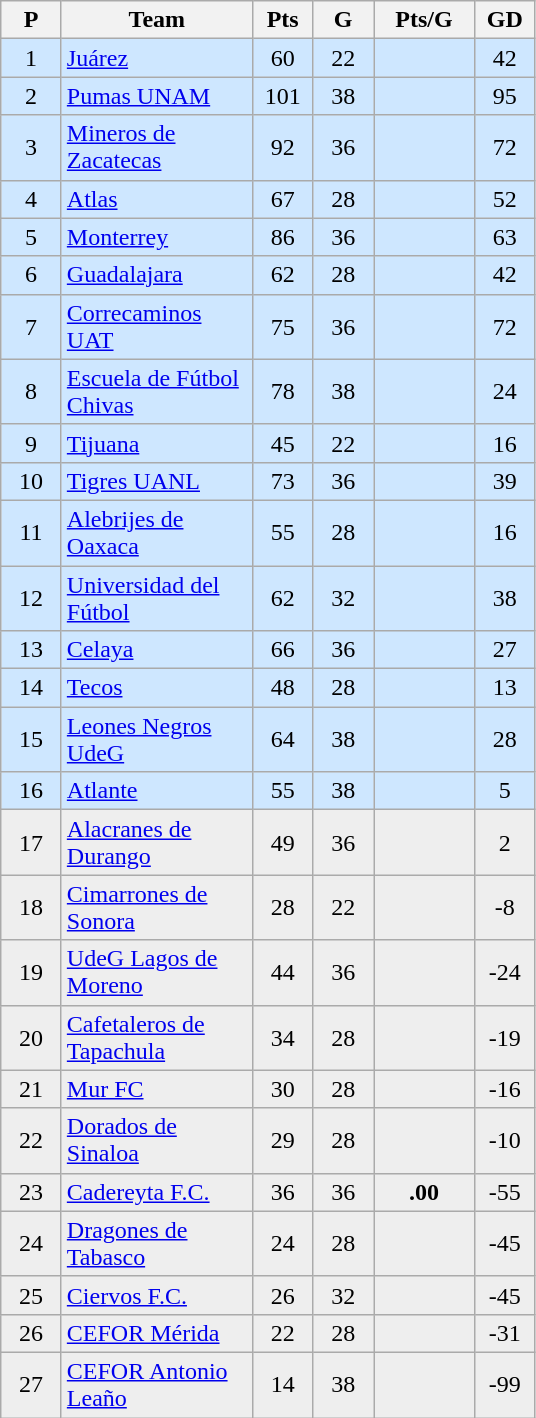<table class="wikitable" style="text-align: center;">
<tr>
<th width=33>P</th>
<th width=120>Team</th>
<th width=33>Pts</th>
<th width=33>G</th>
<th width=60>Pts/G</th>
<th width=33>GD</th>
</tr>
<tr bgcolor=#CEE7FF>
<td>1</td>
<td align=left><a href='#'>Juárez</a></td>
<td>60</td>
<td>22</td>
<td><strong></strong></td>
<td>42</td>
</tr>
<tr bgcolor=#CEE7FF>
<td>2</td>
<td align=left><a href='#'>Pumas UNAM</a></td>
<td>101</td>
<td>38</td>
<td><strong></strong></td>
<td>95</td>
</tr>
<tr bgcolor=#CEE7FF>
<td>3</td>
<td align=left><a href='#'>Mineros de Zacatecas</a></td>
<td>92</td>
<td>36</td>
<td><strong></strong></td>
<td>72</td>
</tr>
<tr bgcolor=#CEE7FF>
<td>4</td>
<td align=left><a href='#'>Atlas</a></td>
<td>67</td>
<td>28</td>
<td><strong></strong></td>
<td>52</td>
</tr>
<tr bgcolor=#CEE7FF>
<td>5</td>
<td align=left><a href='#'>Monterrey</a></td>
<td>86</td>
<td>36</td>
<td><strong></strong></td>
<td>63</td>
</tr>
<tr bgcolor=#CEE7FF>
<td>6</td>
<td align=left><a href='#'>Guadalajara</a></td>
<td>62</td>
<td>28</td>
<td><strong></strong></td>
<td>42</td>
</tr>
<tr bgcolor=#CEE7FF>
<td>7</td>
<td align=left><a href='#'>Correcaminos UAT</a></td>
<td>75</td>
<td>36</td>
<td><strong></strong></td>
<td>72</td>
</tr>
<tr bgcolor=#CEE7FF>
<td>8</td>
<td align=left><a href='#'>Escuela de Fútbol Chivas</a></td>
<td>78</td>
<td>38</td>
<td><strong></strong></td>
<td>24</td>
</tr>
<tr bgcolor=#CEE7FF>
<td>9</td>
<td align=left><a href='#'>Tijuana</a></td>
<td>45</td>
<td>22</td>
<td><strong></strong></td>
<td>16</td>
</tr>
<tr bgcolor=#CEE7FF>
<td>10</td>
<td align=left><a href='#'>Tigres UANL</a></td>
<td>73</td>
<td>36</td>
<td><strong></strong></td>
<td>39</td>
</tr>
<tr bgcolor=#CEE7FF>
<td>11</td>
<td align=left><a href='#'>Alebrijes de Oaxaca</a></td>
<td>55</td>
<td>28</td>
<td><strong></strong></td>
<td>16</td>
</tr>
<tr bgcolor=#CEE7FF>
<td>12</td>
<td align=left><a href='#'>Universidad del Fútbol</a></td>
<td>62</td>
<td>32</td>
<td><strong></strong></td>
<td>38</td>
</tr>
<tr bgcolor=#CEE7FF>
<td>13</td>
<td align=left><a href='#'>Celaya</a></td>
<td>66</td>
<td>36</td>
<td><strong></strong></td>
<td>27</td>
</tr>
<tr bgcolor=#CEE7FF>
<td>14</td>
<td align=left><a href='#'>Tecos</a></td>
<td>48</td>
<td>28</td>
<td><strong></strong></td>
<td>13</td>
</tr>
<tr bgcolor=#CEE7FF>
<td>15</td>
<td align=left><a href='#'>Leones Negros UdeG</a></td>
<td>64</td>
<td>38</td>
<td><strong></strong></td>
<td>28</td>
</tr>
<tr bgcolor=#CEE7FF>
<td>16</td>
<td align=left><a href='#'>Atlante</a></td>
<td>55</td>
<td>38</td>
<td><strong></strong></td>
<td>5</td>
</tr>
<tr bgcolor=#EEEEEE>
<td>17</td>
<td align=left><a href='#'>Alacranes de Durango</a></td>
<td>49</td>
<td>36</td>
<td><strong></strong></td>
<td>2</td>
</tr>
<tr bgcolor=#EEEEEE>
<td>18</td>
<td align=left><a href='#'>Cimarrones de Sonora</a></td>
<td>28</td>
<td>22</td>
<td><strong></strong></td>
<td>-8</td>
</tr>
<tr bgcolor=#EEEEEE>
<td>19</td>
<td align=left><a href='#'>UdeG Lagos de Moreno</a></td>
<td>44</td>
<td>36</td>
<td><strong></strong></td>
<td>-24</td>
</tr>
<tr bgcolor=#EEEEEE>
<td>20</td>
<td align=left><a href='#'>Cafetaleros de Tapachula</a></td>
<td>34</td>
<td>28</td>
<td><strong></strong></td>
<td>-19</td>
</tr>
<tr bgcolor=#EEEEEE>
<td>21</td>
<td align=left><a href='#'>Mur FC</a></td>
<td>30</td>
<td>28</td>
<td><strong></strong></td>
<td>-16</td>
</tr>
<tr bgcolor=#EEEEEE>
<td>22</td>
<td align=left><a href='#'>Dorados de Sinaloa</a></td>
<td>29</td>
<td>28</td>
<td><strong></strong></td>
<td>-10</td>
</tr>
<tr bgcolor=#EEEEEE>
<td>23</td>
<td align=left><a href='#'>Cadereyta F.C.</a></td>
<td>36</td>
<td>36</td>
<td><strong>.00</strong></td>
<td>-55</td>
</tr>
<tr bgcolor=#EEEEEE>
<td>24</td>
<td align=left><a href='#'>Dragones de Tabasco</a></td>
<td>24</td>
<td>28</td>
<td><strong></strong></td>
<td>-45</td>
</tr>
<tr bgcolor=#EEEEEE>
<td>25</td>
<td align=left><a href='#'>Ciervos F.C.</a></td>
<td>26</td>
<td>32</td>
<td><strong></strong></td>
<td>-45</td>
</tr>
<tr bgcolor=#EEEEEE>
<td>26</td>
<td align=left><a href='#'>CEFOR Mérida</a></td>
<td>22</td>
<td>28</td>
<td><strong></strong></td>
<td>-31</td>
</tr>
<tr bgcolor=#EEEEEE>
<td>27</td>
<td align=left><a href='#'>CEFOR Antonio Leaño</a></td>
<td>14</td>
<td>38</td>
<td><strong></strong></td>
<td>-99</td>
</tr>
</table>
